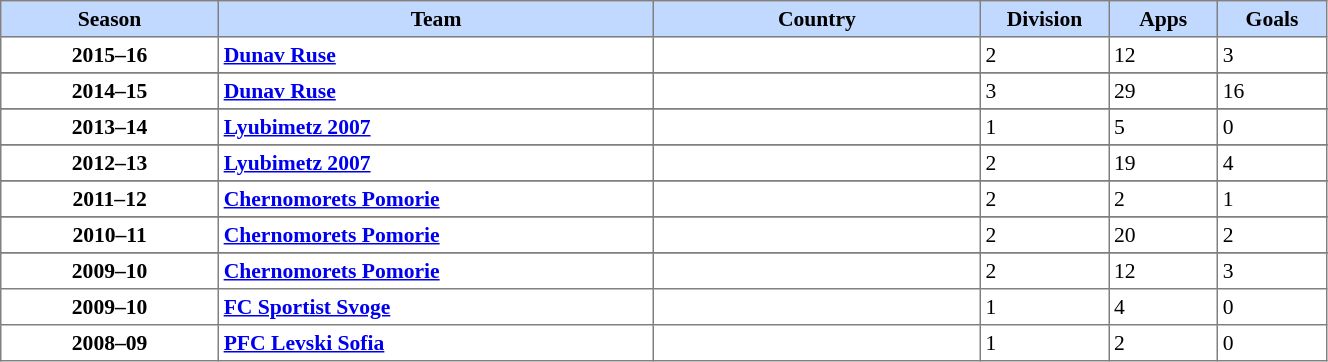<table border=1 style="border-collapse:collapse; font-size:90%;" cellpadding=3 cellspacing=0 width=70%>
<tr bgcolor=#C1D8FF align=center>
<th width=10%>Season</th>
<th width=20%>Team</th>
<th width=15%>Country</th>
<th width=5%>Division</th>
<th width=5%>Apps</th>
<th width=5%>Goals</th>
</tr>
<tr>
<td align=center><strong>2015–16</strong></td>
<td><strong><a href='#'>Dunav Ruse</a></strong></td>
<td></td>
<td>2</td>
<td>12</td>
<td>3</td>
</tr>
<tr>
</tr>
<tr>
</tr>
<tr>
<td align=center><strong>2014–15</strong></td>
<td><strong><a href='#'>Dunav Ruse</a></strong></td>
<td></td>
<td>3</td>
<td>29</td>
<td>16</td>
</tr>
<tr>
</tr>
<tr>
</tr>
<tr>
<td align=center><strong>2013–14</strong></td>
<td><strong><a href='#'>Lyubimetz 2007</a></strong></td>
<td></td>
<td>1</td>
<td>5</td>
<td>0</td>
</tr>
<tr>
</tr>
<tr>
</tr>
<tr>
<td align=center><strong>2012–13</strong></td>
<td><strong><a href='#'>Lyubimetz 2007</a></strong></td>
<td></td>
<td>2</td>
<td>19</td>
<td>4</td>
</tr>
<tr>
</tr>
<tr>
</tr>
<tr>
<td align=center><strong>2011–12</strong></td>
<td><strong><a href='#'>Chernomorets Pomorie</a></strong></td>
<td></td>
<td>2</td>
<td>2</td>
<td>1</td>
</tr>
<tr>
</tr>
<tr>
</tr>
<tr>
<td align=center><strong>2010–11</strong></td>
<td><strong><a href='#'>Chernomorets Pomorie</a></strong></td>
<td></td>
<td>2</td>
<td>20</td>
<td>2</td>
</tr>
<tr>
</tr>
<tr>
<td align=center><strong>2009–10</strong></td>
<td><strong><a href='#'>Chernomorets Pomorie</a></strong></td>
<td></td>
<td>2</td>
<td>12</td>
<td>3</td>
</tr>
<tr>
<td align=center><strong>2009–10</strong></td>
<td><strong><a href='#'>FC Sportist Svoge</a></strong></td>
<td></td>
<td>1</td>
<td>4</td>
<td>0</td>
</tr>
<tr>
<td align=center><strong>2008–09</strong></td>
<td><strong><a href='#'>PFC Levski Sofia</a></strong></td>
<td></td>
<td>1</td>
<td>2</td>
<td>0</td>
</tr>
</table>
